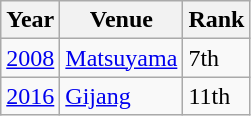<table class="wikitable">
<tr>
<th>Year</th>
<th>Venue</th>
<th>Rank</th>
</tr>
<tr>
<td><a href='#'>2008</a></td>
<td> <a href='#'>Matsuyama</a></td>
<td>7th</td>
</tr>
<tr>
<td><a href='#'>2016</a></td>
<td> <a href='#'>Gijang</a></td>
<td>11th</td>
</tr>
</table>
